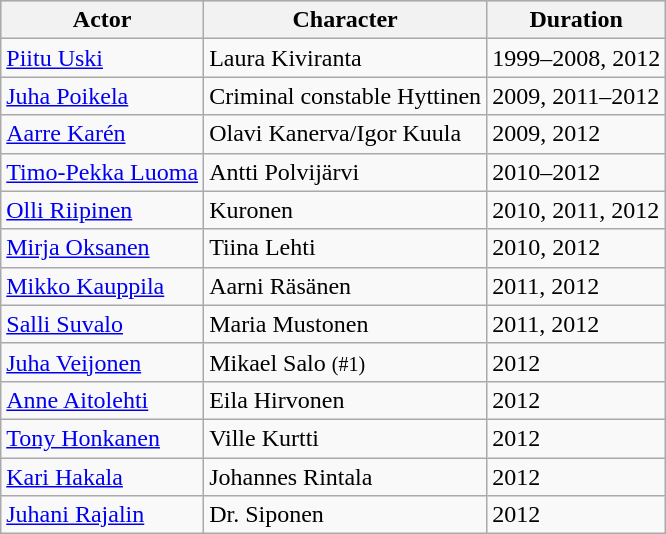<table class="wikitable" sortable>
<tr bgcolor="#CCCCCC">
<th>Actor</th>
<th>Character</th>
<th>Duration</th>
</tr>
<tr>
<td><a href='#'>Piitu Uski</a></td>
<td>Laura Kiviranta</td>
<td>1999–2008, 2012</td>
</tr>
<tr>
<td><a href='#'>Juha Poikela</a></td>
<td>Criminal constable Hyttinen</td>
<td>2009, 2011–2012</td>
</tr>
<tr>
<td><a href='#'>Aarre Karén</a></td>
<td>Olavi Kanerva/Igor Kuula</td>
<td>2009, 2012</td>
</tr>
<tr>
<td><a href='#'>Timo-Pekka Luoma</a></td>
<td>Antti Polvijärvi</td>
<td>2010–2012</td>
</tr>
<tr>
<td><a href='#'>Olli Riipinen</a></td>
<td>Kuronen</td>
<td>2010, 2011, 2012</td>
</tr>
<tr>
<td><a href='#'>Mirja Oksanen</a></td>
<td>Tiina Lehti</td>
<td>2010, 2012</td>
</tr>
<tr>
<td><a href='#'>Mikko Kauppila</a></td>
<td>Aarni Räsänen</td>
<td>2011, 2012</td>
</tr>
<tr>
<td><a href='#'>Salli Suvalo</a></td>
<td>Maria Mustonen</td>
<td>2011, 2012</td>
</tr>
<tr>
<td><a href='#'>Juha Veijonen</a></td>
<td>Mikael Salo <small>(#1)</small></td>
<td>2012</td>
</tr>
<tr>
<td><a href='#'>Anne Aitolehti</a></td>
<td>Eila Hirvonen</td>
<td>2012</td>
</tr>
<tr>
<td><a href='#'>Tony Honkanen</a></td>
<td>Ville Kurtti</td>
<td>2012</td>
</tr>
<tr>
<td><a href='#'>Kari Hakala</a></td>
<td>Johannes Rintala</td>
<td>2012</td>
</tr>
<tr>
<td><a href='#'>Juhani Rajalin</a></td>
<td>Dr. Siponen</td>
<td>2012</td>
</tr>
</table>
